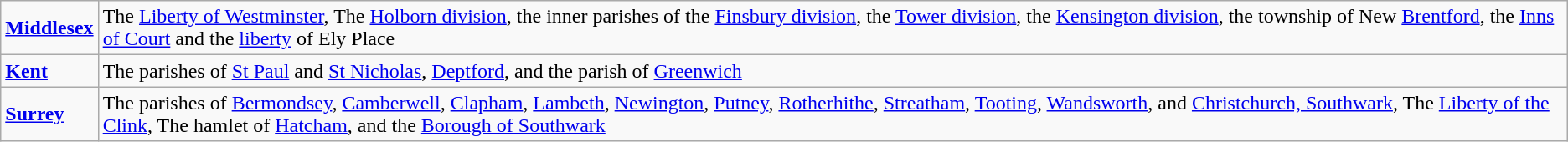<table class="wikitable">
<tr>
<td scope="row"><strong><a href='#'>Middlesex</a></strong></td>
<td>The <a href='#'>Liberty of Westminster</a>, The <a href='#'>Holborn division</a>, the inner parishes of the <a href='#'>Finsbury division</a>, the <a href='#'>Tower division</a>, the <a href='#'>Kensington division</a>, the township of New <a href='#'>Brentford</a>, the <a href='#'>Inns of Court</a> and the <a href='#'>liberty</a> of Ely Place</td>
</tr>
<tr>
<td scope="row"><strong><a href='#'>Kent</a></strong></td>
<td>The parishes of <a href='#'>St Paul</a> and <a href='#'>St Nicholas</a>, <a href='#'>Deptford</a>, and the parish of <a href='#'>Greenwich</a></td>
</tr>
<tr>
<td scope="row"><strong><a href='#'>Surrey</a></strong></td>
<td>The parishes of <a href='#'>Bermondsey</a>, <a href='#'>Camberwell</a>, <a href='#'>Clapham</a>, <a href='#'>Lambeth</a>, <a href='#'>Newington</a>, <a href='#'>Putney</a>, <a href='#'>Rotherhithe</a>, <a href='#'>Streatham</a>, <a href='#'>Tooting</a>, <a href='#'>Wandsworth</a>, and <a href='#'>Christchurch, Southwark</a>, The <a href='#'>Liberty of the Clink</a>, The hamlet of <a href='#'>Hatcham</a>, and the <a href='#'>Borough of Southwark</a></td>
</tr>
</table>
